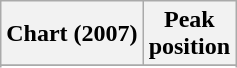<table class="wikitable sortable plainrowheaders" style="text-align:center">
<tr>
<th scope="col">Chart (2007)</th>
<th scope="col">Peak<br> position</th>
</tr>
<tr>
</tr>
<tr>
</tr>
</table>
